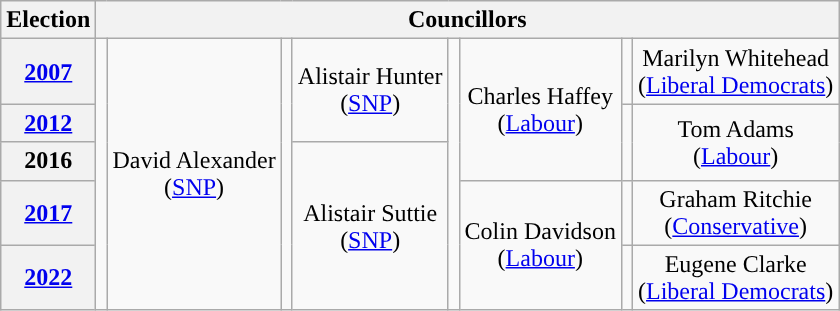<table class="wikitable" style="text-align:center">
<tr>
<th>Election</th>
<th colspan=8>Councillors</th>
</tr>
<tr>
<th><a href='#'>2007</a></th>
<td rowspan=5; style="background-color: "></td>
<td rowspan=5>David Alexander<br>(<a href='#'>SNP</a>)</td>
<td rowspan=5; style="background-color: "></td>
<td rowspan=2>Alistair Hunter<br>(<a href='#'>SNP</a>)</td>
<td rowspan=5; style="background-color: "></td>
<td rowspan=3>Charles Haffey<br>(<a href='#'>Labour</a>)</td>
<td rowspan=1; style="background-color: "></td>
<td rowspan=1>Marilyn Whitehead<br>(<a href='#'>Liberal Democrats</a>)</td>
</tr>
<tr>
<th><a href='#'>2012</a></th>
<td rowspan=2; style="background-color: "></td>
<td rowspan=2>Tom Adams<br>(<a href='#'>Labour</a>)</td>
</tr>
<tr>
<th>2016</th>
<td rowspan=3>Alistair Suttie<br>(<a href='#'>SNP</a>)</td>
</tr>
<tr>
<th><a href='#'>2017</a></th>
<td rowspan=2>Colin Davidson<br>(<a href='#'>Labour</a>)</td>
<td rowspan=1; style="background-color: "></td>
<td rowspan=1>Graham Ritchie<br>(<a href='#'>Conservative</a>)</td>
</tr>
<tr>
<th><a href='#'>2022</a></th>
<td rowspan=1; style="background-color: "></td>
<td rowspan=1>Eugene Clarke<br>(<a href='#'>Liberal Democrats</a>)</td>
</tr>
</table>
